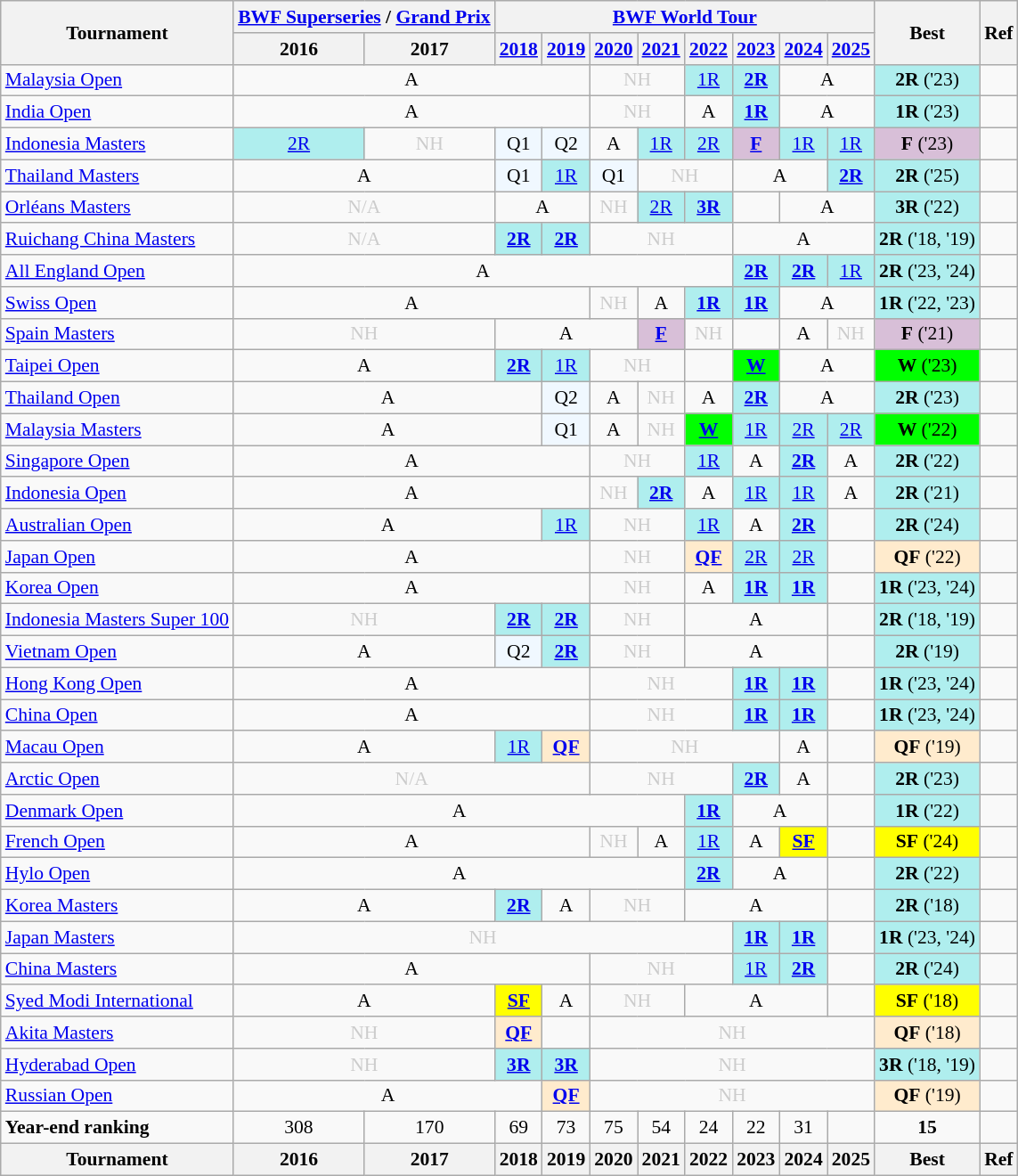<table class="wikitable" style="font-size: 90%; text-align:center">
<tr>
<th rowspan="2">Tournament</th>
<th colspan="2"><a href='#'>BWF Superseries</a> / <a href='#'>Grand Prix</a></th>
<th colspan="8"><a href='#'>BWF World Tour</a></th>
<th rowspan="2">Best</th>
<th rowspan="2">Ref</th>
</tr>
<tr>
<th>2016</th>
<th>2017</th>
<th><a href='#'>2018</a></th>
<th><a href='#'>2019</a></th>
<th><a href='#'>2020</a></th>
<th><a href='#'>2021</a></th>
<th><a href='#'>2022</a></th>
<th><a href='#'>2023</a></th>
<th><a href='#'>2024</a></th>
<th><a href='#'>2025</a></th>
</tr>
<tr>
<td align=left><a href='#'>Malaysia Open</a></td>
<td colspan="4">A</td>
<td colspan="2" style=color:#ccc>NH</td>
<td bgcolor=AFEEEE><a href='#'>1R</a></td>
<td bgcolor=AFEEEE><strong><a href='#'>2R</a></strong></td>
<td colspan="2">A</td>
<td bgcolor=AFEEEE><strong>2R</strong> ('23)</td>
<td></td>
</tr>
<tr>
<td align=left><a href='#'>India Open</a></td>
<td colspan="4">A</td>
<td colspan="2" style=color:#ccc>NH</td>
<td>A</td>
<td bgcolor=AFEEEE><strong><a href='#'>1R</a></strong></td>
<td colspan="2">A</td>
<td bgcolor=AFEEEE><strong>1R</strong> ('23)</td>
<td></td>
</tr>
<tr>
<td align=left><a href='#'>Indonesia Masters</a></td>
<td bgcolor=AFEEEE><a href='#'>2R</a></td>
<td style=color:#ccc>NH</td>
<td 2018; bgcolor=F0F8FF>Q1</td>
<td 2019; bgcolor=F0F8FF>Q2</td>
<td>A</td>
<td bgcolor=AFEEEE><a href='#'>1R</a></td>
<td bgcolor=AFEEEE><a href='#'>2R</a></td>
<td bgcolor=D8BFD8><strong><a href='#'>F</a></strong></td>
<td bgcolor=AFEEEE><a href='#'>1R</a></td>
<td bgcolor=AFEEEE><a href='#'>1R</a></td>
<td bgcolor=D8BFD8><strong>F</strong> ('23)</td>
<td></td>
</tr>
<tr>
<td align=left><a href='#'>Thailand Masters</a></td>
<td colspan="2">A</td>
<td bgcolor=F0F8FF>Q1</td>
<td bgcolor=AFEEEE><a href='#'>1R</a></td>
<td bgcolor=F0F8FF>Q1</td>
<td colspan="2" style=color:#ccc>NH</td>
<td colspan="2">A</td>
<td bgcolor=AFEEEE><strong><a href='#'>2R</a></strong></td>
<td bgcolor=AFEEEE><strong>2R</strong> ('25)</td>
<td></td>
</tr>
<tr>
<td align=left><a href='#'>Orléans Masters</a></td>
<td colspan="2" style=color:#ccc>N/A</td>
<td colspan="2">A</td>
<td style=color:#ccc>NH</td>
<td bgcolor=AFEEEE><a href='#'>2R</a></td>
<td bgcolor=AFEEEE><strong><a href='#'>3R</a></strong></td>
<td><a href='#'></a></td>
<td colspan="2">A</td>
<td bgcolor=AFEEEE><strong>3R</strong> ('22)</td>
<td></td>
</tr>
<tr>
<td align=left><a href='#'>Ruichang China Masters</a></td>
<td colspan="2" style=color:#ccc>N/A</td>
<td bgcolor=AFEEEE><a href='#'><strong>2R</strong></a></td>
<td bgcolor=AFEEEE><a href='#'><strong>2R</strong></a></td>
<td colspan="3" style=color:#ccc>NH</td>
<td colspan="3">A</td>
<td bgcolor=AFEEEE><strong>2R</strong> ('18, '19)</td>
<td></td>
</tr>
<tr>
<td align=left><a href='#'>All England Open</a></td>
<td colspan="7">A</td>
<td bgcolor=AFEEEE><strong><a href='#'>2R</a></strong></td>
<td bgcolor=AFEEEE><strong><a href='#'>2R</a></strong></td>
<td bgcolor=AFEEEE><a href='#'>1R</a></td>
<td bgcolor=AFEEEE><strong>2R</strong> ('23, '24)</td>
<td></td>
</tr>
<tr>
<td align=left><a href='#'>Swiss Open</a></td>
<td colspan="4">A</td>
<td style=color:#ccc>NH</td>
<td>A</td>
<td bgcolor=AFEEEE><strong><a href='#'>1R</a></strong></td>
<td bgcolor=AFEEEE><strong><a href='#'>1R</a></strong></td>
<td colspan="2">A</td>
<td bgcolor=AFEEEE><strong>1R</strong> ('22, '23)</td>
<td></td>
</tr>
<tr>
<td align=left><a href='#'>Spain Masters</a></td>
<td colspan="2" style=color:#ccc>NH</td>
<td colspan="3">A</td>
<td bgcolor=D8BFD8><a href='#'><strong>F</strong></a></td>
<td style=color:#ccc>NH</td>
<td><a href='#'></a></td>
<td>A</td>
<td style=color:#ccc>NH</td>
<td bgcolor=D8BFD8><strong>F</strong> ('21)</td>
<td></td>
</tr>
<tr>
<td align=left><a href='#'>Taipei Open</a></td>
<td colspan="2">A</td>
<td bgcolor=AFEEEE><a href='#'><strong>2R</strong></a></td>
<td bgcolor=AFEEEE><a href='#'>1R</a></td>
<td colspan="2" style=color:#ccc>NH</td>
<td><a href='#'></a></td>
<td bgcolor=00FF00><strong><a href='#'>W</a></strong></td>
<td colspan="2">A</td>
<td bgcolor=00FF00><strong>W</strong> ('23)</td>
<td></td>
</tr>
<tr>
<td align=left><a href='#'>Thailand Open</a></td>
<td colspan="3">A</td>
<td 2019; bgcolor=F0F8FF>Q2</td>
<td>A</td>
<td style=color:#ccc>NH</td>
<td>A</td>
<td bgcolor=AFEEEE><strong><a href='#'>2R</a></strong></td>
<td colspan="2">A</td>
<td bgcolor=AFEEEE><strong>2R</strong> ('23)</td>
<td></td>
</tr>
<tr>
<td align=left><a href='#'>Malaysia Masters</a></td>
<td colspan="3">A</td>
<td 2019; bgcolor=F0F8FF>Q1</td>
<td>A</td>
<td style=color:#ccc>NH</td>
<td bgcolor=00FF00><strong><a href='#'>W</a></strong></td>
<td bgcolor=AFEEEE><a href='#'>1R</a></td>
<td bgcolor=AFEEEE><a href='#'>2R</a></td>
<td bgcolor=AFEEEE><a href='#'>2R</a></td>
<td bgcolor=00FF00><strong>W</strong> ('22)</td>
<td></td>
</tr>
<tr>
<td align=left><a href='#'>Singapore Open</a></td>
<td colspan="4">A</td>
<td colspan="2" style=color:#ccc>NH</td>
<td bgcolor=AFEEEE><a href='#'>1R</a></td>
<td>A</td>
<td bgcolor=AFEEEE><strong><a href='#'>2R</a></strong></td>
<td>A</td>
<td bgcolor=AFEEEE><strong>2R</strong> ('22)</td>
<td></td>
</tr>
<tr>
<td align=left><a href='#'>Indonesia Open</a></td>
<td colspan="4">A</td>
<td style=color:#ccc>NH</td>
<td bgcolor=AFEEEE><strong><a href='#'>2R</a></strong></td>
<td>A</td>
<td bgcolor=AFEEEE><a href='#'>1R</a></td>
<td bgcolor=AFEEEE><a href='#'>1R</a></td>
<td>A</td>
<td bgcolor=AFEEEE><strong>2R</strong> ('21)</td>
<td></td>
</tr>
<tr>
<td align=left><a href='#'>Australian Open</a></td>
<td colspan="3">A</td>
<td bgcolor=AFEEEE><a href='#'>1R</a></td>
<td colspan="2" style=color:#ccc>NH</td>
<td bgcolor=AFEEEE><a href='#'>1R</a></td>
<td>A</td>
<td bgcolor=AFEEEE><strong><a href='#'>2R</a></strong></td>
<td></td>
<td bgcolor=AFEEEE><strong>2R</strong> ('24)</td>
<td></td>
</tr>
<tr>
<td align=left><a href='#'>Japan Open</a></td>
<td colspan="4">A</td>
<td colspan="2" style=color:#ccc>NH</td>
<td bgcolor=FFEBCD><strong><a href='#'>QF</a></strong></td>
<td bgcolor=AFEEEE><a href='#'>2R</a></td>
<td bgcolor=AFEEEE><a href='#'>2R</a></td>
<td></td>
<td bgcolor=FFEBCD><strong>QF</strong> ('22)</td>
<td></td>
</tr>
<tr>
<td align=left><a href='#'>Korea Open</a></td>
<td colspan="4">A</td>
<td colspan="2" style=color:#ccc>NH</td>
<td>A</td>
<td bgcolor=AFEEEE><strong><a href='#'>1R</a></strong></td>
<td bgcolor=AFEEEE><strong><a href='#'>1R</a></strong></td>
<td></td>
<td bgcolor=AFEEEE><strong>1R</strong> ('23, '24)</td>
<td></td>
</tr>
<tr>
<td align=left><a href='#'>Indonesia Masters Super 100</a></td>
<td colspan="2" style=color:#ccc>NH</td>
<td bgcolor=AFEEEE><a href='#'><strong>2R</strong></a></td>
<td bgcolor=AFEEEE><a href='#'><strong>2R</strong></a></td>
<td colspan=2 style=color:#ccc>NH</td>
<td colspan="3">A</td>
<td></td>
<td bgcolor=AFEEEE><strong>2R</strong> ('18, '19)</td>
<td></td>
</tr>
<tr>
<td align=left><a href='#'>Vietnam Open</a></td>
<td colspan="2">A</td>
<td bgcolor=F0F8FF>Q2</td>
<td bgcolor=AFEEEE><a href='#'><strong>2R</strong></a></td>
<td colspan="2" style=color:#ccc>NH</td>
<td colspan="3">A</td>
<td></td>
<td bgcolor=AFEEEE><strong>2R</strong> ('19)</td>
<td></td>
</tr>
<tr>
<td align=left><a href='#'>Hong Kong Open</a></td>
<td colspan="4">A</td>
<td colspan="3" style=color:#ccc>NH</td>
<td bgcolor=AFEEEE><strong><a href='#'>1R</a></strong></td>
<td bgcolor=AFEEEE><strong><a href='#'>1R</a></strong></td>
<td></td>
<td bgcolor=AFEEEE><strong>1R</strong> ('23, '24)</td>
<td></td>
</tr>
<tr>
<td align=left><a href='#'>China Open</a></td>
<td colspan="4">A</td>
<td colspan="3" style=color:#ccc>NH</td>
<td bgcolor=AFEEEE><strong><a href='#'>1R</a></strong></td>
<td bgcolor=AFEEEE><strong><a href='#'>1R</a></strong></td>
<td></td>
<td bgcolor=AFEEEE><strong>1R</strong> ('23, '24)</td>
<td></td>
</tr>
<tr>
<td align=left><a href='#'>Macau Open</a></td>
<td colspan="2">A</td>
<td bgcolor=AFEEEE><a href='#'>1R</a></td>
<td bgcolor=FFEBCD><a href='#'><strong>QF</strong></a></td>
<td colspan="4" style=color:#ccc>NH</td>
<td>A</td>
<td></td>
<td bgcolor=FFEBCD><strong>QF</strong> ('19)</td>
<td></td>
</tr>
<tr>
<td align=left><a href='#'>Arctic Open</a></td>
<td colspan="4" style=color:#ccc>N/A</td>
<td colspan="3" style=color:#ccc>NH</td>
<td bgcolor=AFEEEE><a href='#'><strong>2R</strong></a></td>
<td>A</td>
<td></td>
<td bgcolor=AFEEEE><strong>2R</strong> ('23)</td>
<td></td>
</tr>
<tr>
<td align=left><a href='#'>Denmark Open</a></td>
<td colspan="6">A</td>
<td bgcolor=AFEEEE><strong><a href='#'>1R</a></strong></td>
<td colspan="2">A</td>
<td></td>
<td bgcolor=AFEEEE><strong>1R</strong> ('22)</td>
<td></td>
</tr>
<tr>
<td align=left><a href='#'>French Open</a></td>
<td colspan="4">A</td>
<td style=color:#ccc>NH</td>
<td>A</td>
<td bgcolor=AFEEEE><a href='#'>1R</a></td>
<td>A</td>
<td bgcolor=FFFF00><strong><a href='#'>SF</a></strong></td>
<td></td>
<td bgcolor=FFFF00><strong>SF</strong> ('24)</td>
<td></td>
</tr>
<tr>
<td align=left><a href='#'>Hylo Open</a></td>
<td colspan="6">A</td>
<td bgcolor=AFEEEE><strong><a href='#'>2R</a></strong></td>
<td colspan="2">A</td>
<td></td>
<td bgcolor=AFEEEE><strong>2R</strong> ('22)</td>
<td></td>
</tr>
<tr>
<td align=left><a href='#'>Korea Masters</a></td>
<td colspan="2">A</td>
<td bgcolor=AFEEEE><a href='#'><strong>2R</strong></a></td>
<td>A</td>
<td colspan="2" style=color:#ccc>NH</td>
<td colspan="3">A</td>
<td></td>
<td bgcolor=AFEEEE><strong>2R</strong> ('18)</td>
<td></td>
</tr>
<tr>
<td align=left><a href='#'>Japan Masters</a></td>
<td colspan="7" style=color:#ccc>NH</td>
<td bgcolor=AFEEEE><strong><a href='#'>1R</a></strong></td>
<td bgcolor=AFEEEE><strong><a href='#'>1R</a></strong></td>
<td></td>
<td bgcolor=AFEEEE><strong>1R</strong> ('23, '24)</td>
<td></td>
</tr>
<tr>
<td align=left><a href='#'>China Masters</a></td>
<td colspan="4">A</td>
<td colspan="3" style=color:#ccc>NH</td>
<td bgcolor=AFEEEE><a href='#'>1R</a></td>
<td bgcolor=AFEEEE><strong><a href='#'>2R</a></strong></td>
<td></td>
<td bgcolor=AFEEEE><strong>2R</strong> ('24)</td>
<td></td>
</tr>
<tr>
<td align=left><a href='#'>Syed Modi International</a></td>
<td colspan="2">A</td>
<td bgcolor=FFFF00><a href='#'><strong>SF</strong></a></td>
<td>A</td>
<td colspan="2" style=color:#ccc>NH</td>
<td colspan="3">A</td>
<td></td>
<td bgcolor=FFFF00><strong>SF</strong> ('18)</td>
<td></td>
</tr>
<tr>
<td align=left><a href='#'>Akita Masters</a></td>
<td colspan="2" style=color:#ccc>NH</td>
<td bgcolor=FFEBCD><a href='#'><strong>QF</strong></a></td>
<td><a href='#'></a></td>
<td colspan="6" style=color:#ccc>NH</td>
<td bgcolor=FFEBCD><strong>QF</strong> ('18)</td>
<td></td>
</tr>
<tr>
<td align=left><a href='#'>Hyderabad Open</a></td>
<td colspan="2" style=color:#ccc>NH</td>
<td bgcolor=AFEEEE><a href='#'><strong>3R</strong></a></td>
<td bgcolor=AFEEEE><a href='#'><strong>3R</strong></a></td>
<td colspan="6" style=color:#ccc>NH</td>
<td bgcolor=AFEEEE><strong>3R</strong> ('18, '19)</td>
<td></td>
</tr>
<tr>
<td align=left><a href='#'>Russian Open</a></td>
<td colspan="3">A</td>
<td bgcolor=FFEBCD><a href='#'><strong>QF</strong></a></td>
<td colspan="6" style=color:#ccc>NH</td>
<td bgcolor=FFEBCD><strong>QF</strong> ('19)</td>
<td></td>
</tr>
<tr>
<td align=left><strong>Year-end ranking</strong></td>
<td 2016;>308</td>
<td 2017;>170</td>
<td 2018;>69</td>
<td 2019;>73</td>
<td 2020;>75</td>
<td 2021;>54</td>
<td 2022;>24</td>
<td 2023;>22</td>
<td 2024;>31</td>
<td 2025;></td>
<td><strong>15</strong></td>
<td></td>
</tr>
<tr>
<th>Tournament</th>
<th>2016</th>
<th>2017</th>
<th>2018</th>
<th>2019</th>
<th>2020</th>
<th>2021</th>
<th>2022</th>
<th>2023</th>
<th>2024</th>
<th>2025</th>
<th>Best</th>
<th>Ref</th>
</tr>
</table>
